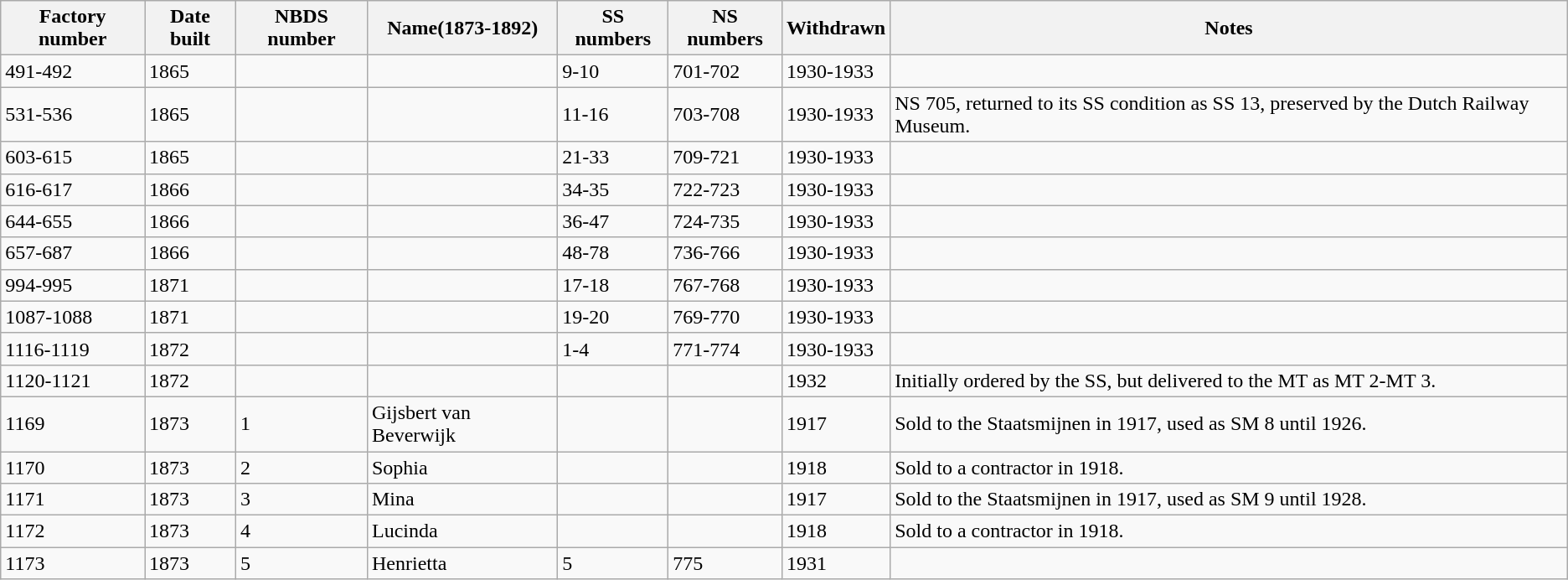<table class="wikitable" style="float">
<tr>
<th>Factory number</th>
<th>Date built</th>
<th>NBDS number</th>
<th>Name(1873-1892)</th>
<th>SS numbers</th>
<th>NS numbers</th>
<th>Withdrawn</th>
<th>Notes</th>
</tr>
<tr>
<td>491-492</td>
<td>1865</td>
<td></td>
<td></td>
<td>9-10</td>
<td>701-702</td>
<td>1930-1933</td>
<td></td>
</tr>
<tr>
<td>531-536</td>
<td>1865</td>
<td></td>
<td></td>
<td>11-16</td>
<td>703-708</td>
<td>1930-1933</td>
<td>NS 705, returned to its SS condition as SS 13, preserved by the Dutch Railway Museum.</td>
</tr>
<tr>
<td>603-615</td>
<td>1865</td>
<td></td>
<td></td>
<td>21-33</td>
<td>709-721</td>
<td>1930-1933</td>
<td></td>
</tr>
<tr>
<td>616-617</td>
<td>1866</td>
<td></td>
<td></td>
<td>34-35</td>
<td>722-723</td>
<td>1930-1933</td>
<td></td>
</tr>
<tr>
<td>644-655</td>
<td>1866</td>
<td></td>
<td></td>
<td>36-47</td>
<td>724-735</td>
<td>1930-1933</td>
<td></td>
</tr>
<tr>
<td>657-687</td>
<td>1866</td>
<td></td>
<td></td>
<td>48-78</td>
<td>736-766</td>
<td>1930-1933</td>
<td></td>
</tr>
<tr>
<td>994-995</td>
<td>1871</td>
<td></td>
<td></td>
<td>17-18</td>
<td>767-768</td>
<td>1930-1933</td>
<td></td>
</tr>
<tr>
<td>1087-1088</td>
<td>1871</td>
<td></td>
<td></td>
<td>19-20</td>
<td>769-770</td>
<td>1930-1933</td>
<td></td>
</tr>
<tr>
<td>1116-1119</td>
<td>1872</td>
<td></td>
<td></td>
<td>1-4</td>
<td>771-774</td>
<td>1930-1933</td>
<td></td>
</tr>
<tr>
<td>1120-1121</td>
<td>1872</td>
<td></td>
<td></td>
<td></td>
<td></td>
<td>1932</td>
<td>Initially ordered by the SS, but delivered to the MT as MT 2-MT 3.</td>
</tr>
<tr>
<td>1169</td>
<td>1873</td>
<td>1</td>
<td>Gijsbert van Beverwijk</td>
<td></td>
<td></td>
<td>1917</td>
<td>Sold to the Staatsmijnen in 1917, used as SM 8 until 1926.</td>
</tr>
<tr>
<td>1170</td>
<td>1873</td>
<td>2</td>
<td>Sophia</td>
<td></td>
<td></td>
<td>1918</td>
<td>Sold to a contractor in 1918.</td>
</tr>
<tr>
<td>1171</td>
<td>1873</td>
<td>3</td>
<td>Mina</td>
<td></td>
<td></td>
<td>1917</td>
<td>Sold to the Staatsmijnen in 1917, used as SM 9 until 1928.</td>
</tr>
<tr>
<td>1172</td>
<td>1873</td>
<td>4</td>
<td>Lucinda</td>
<td></td>
<td></td>
<td>1918</td>
<td>Sold to a contractor in 1918.</td>
</tr>
<tr>
<td>1173</td>
<td>1873</td>
<td>5</td>
<td>Henrietta</td>
<td>5</td>
<td>775</td>
<td>1931</td>
<td></td>
</tr>
</table>
